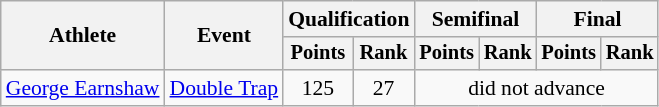<table class="wikitable" style="font-size:90%">
<tr>
<th rowspan="2">Athlete</th>
<th rowspan="2">Event</th>
<th colspan=2>Qualification</th>
<th colspan=2>Semifinal</th>
<th colspan=2>Final</th>
</tr>
<tr style="font-size:95%">
<th>Points</th>
<th>Rank</th>
<th>Points</th>
<th>Rank</th>
<th>Points</th>
<th>Rank</th>
</tr>
<tr align=center>
<td align=left><a href='#'>George Earnshaw</a></td>
<td align=left><a href='#'>Double Trap</a></td>
<td>125</td>
<td>27</td>
<td colspan=4>did not advance</td>
</tr>
</table>
